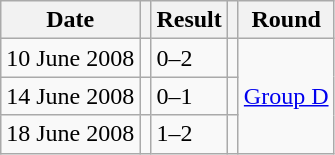<table class="wikitable">
<tr>
<th>Date</th>
<th></th>
<th>Result</th>
<th></th>
<th>Round</th>
</tr>
<tr>
<td>10 June 2008</td>
<td></td>
<td>0–2</td>
<td></td>
<td rowspan="3"><a href='#'>Group D</a></td>
</tr>
<tr>
<td>14 June 2008</td>
<td></td>
<td>0–1</td>
<td></td>
</tr>
<tr>
<td>18 June 2008</td>
<td></td>
<td>1–2</td>
<td></td>
</tr>
</table>
